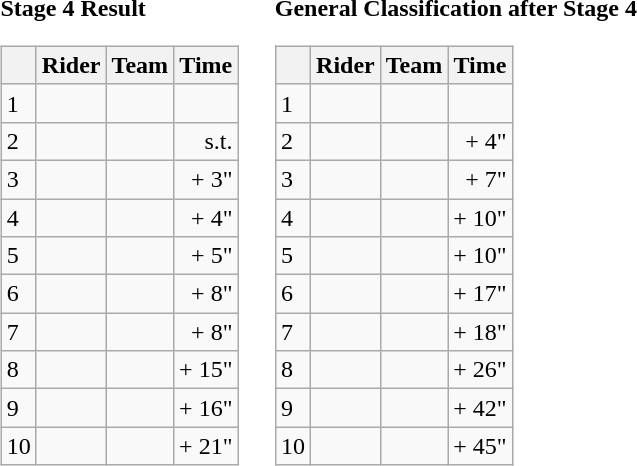<table>
<tr>
<td><strong>Stage 4 Result</strong><br><table class="wikitable">
<tr>
<th></th>
<th>Rider</th>
<th>Team</th>
<th>Time</th>
</tr>
<tr>
<td>1</td>
<td></td>
<td></td>
<td align="right"></td>
</tr>
<tr>
<td>2</td>
<td></td>
<td></td>
<td align="right">s.t.</td>
</tr>
<tr>
<td>3</td>
<td></td>
<td></td>
<td align="right">+ 3"</td>
</tr>
<tr>
<td>4</td>
<td> </td>
<td></td>
<td align="right">+ 4"</td>
</tr>
<tr>
<td>5</td>
<td></td>
<td></td>
<td align="right">+ 5"</td>
</tr>
<tr>
<td>6</td>
<td></td>
<td></td>
<td align="right">+ 8"</td>
</tr>
<tr>
<td>7</td>
<td></td>
<td></td>
<td align="right">+ 8"</td>
</tr>
<tr>
<td>8</td>
<td></td>
<td></td>
<td align="right">+ 15"</td>
</tr>
<tr>
<td>9</td>
<td></td>
<td></td>
<td align="right">+ 16"</td>
</tr>
<tr>
<td>10</td>
<td></td>
<td></td>
<td align="right">+ 21"</td>
</tr>
</table>
</td>
<td></td>
<td><strong>General Classification after Stage 4</strong><br><table class="wikitable">
<tr>
<th></th>
<th>Rider</th>
<th>Team</th>
<th>Time</th>
</tr>
<tr>
<td>1</td>
<td> </td>
<td></td>
<td align="right"></td>
</tr>
<tr>
<td>2</td>
<td></td>
<td></td>
<td align="right">+ 4"</td>
</tr>
<tr>
<td>3</td>
<td></td>
<td></td>
<td align="right">+ 7"</td>
</tr>
<tr>
<td>4</td>
<td></td>
<td></td>
<td align="right">+ 10"</td>
</tr>
<tr>
<td>5</td>
<td></td>
<td></td>
<td align="right">+ 10"</td>
</tr>
<tr>
<td>6</td>
<td></td>
<td></td>
<td align="right">+ 17"</td>
</tr>
<tr>
<td>7</td>
<td></td>
<td></td>
<td align="right">+ 18"</td>
</tr>
<tr>
<td>8</td>
<td></td>
<td></td>
<td align="right">+ 26"</td>
</tr>
<tr>
<td>9</td>
<td></td>
<td></td>
<td align="right">+ 42"</td>
</tr>
<tr>
<td>10</td>
<td></td>
<td></td>
<td align="right">+ 45"</td>
</tr>
</table>
</td>
</tr>
</table>
